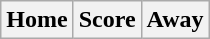<table class="wikitable">
<tr>
<th>Home</th>
<th>Score</th>
<th>Away<br>















































</th>
</tr>
</table>
